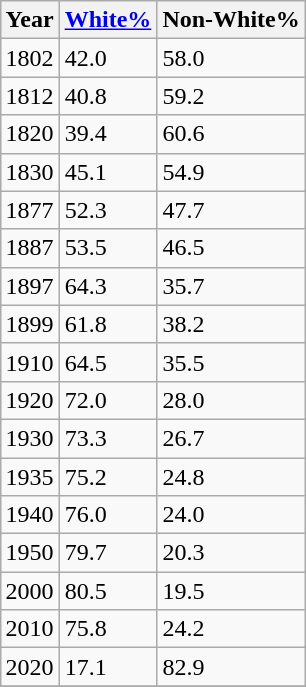<table class="wikitable" align="right">
<tr>
<th scope="col">Year</th>
<th scope="col"><a href='#'>White%</a></th>
<th scope="col">Non-White%</th>
</tr>
<tr>
<td scope="row">1802</td>
<td>42.0</td>
<td>58.0</td>
</tr>
<tr>
<td scope="row">1812</td>
<td>40.8</td>
<td>59.2</td>
</tr>
<tr>
<td scope="row">1820</td>
<td>39.4</td>
<td>60.6</td>
</tr>
<tr>
<td scope="row">1830</td>
<td>45.1</td>
<td>54.9</td>
</tr>
<tr>
<td scope="row">1877</td>
<td>52.3</td>
<td>47.7</td>
</tr>
<tr>
<td scope="row">1887</td>
<td>53.5</td>
<td>46.5</td>
</tr>
<tr>
<td scope="row">1897</td>
<td>64.3</td>
<td>35.7</td>
</tr>
<tr>
<td scope="row">1899</td>
<td>61.8</td>
<td>38.2</td>
</tr>
<tr>
<td scope="row">1910</td>
<td>64.5</td>
<td>35.5</td>
</tr>
<tr>
<td scope="row">1920</td>
<td>72.0</td>
<td>28.0</td>
</tr>
<tr>
<td scope="row">1930</td>
<td>73.3</td>
<td>26.7</td>
</tr>
<tr>
<td scope="row">1935</td>
<td>75.2</td>
<td>24.8</td>
</tr>
<tr>
<td scope="row">1940</td>
<td>76.0</td>
<td>24.0</td>
</tr>
<tr>
<td scope="row">1950</td>
<td>79.7</td>
<td>20.3</td>
</tr>
<tr>
<td scope="row">2000</td>
<td>80.5</td>
<td>19.5</td>
</tr>
<tr>
<td scope="row">2010</td>
<td>75.8</td>
<td>24.2</td>
</tr>
<tr>
<td>2020</td>
<td>17.1</td>
<td>82.9</td>
</tr>
<tr>
</tr>
</table>
